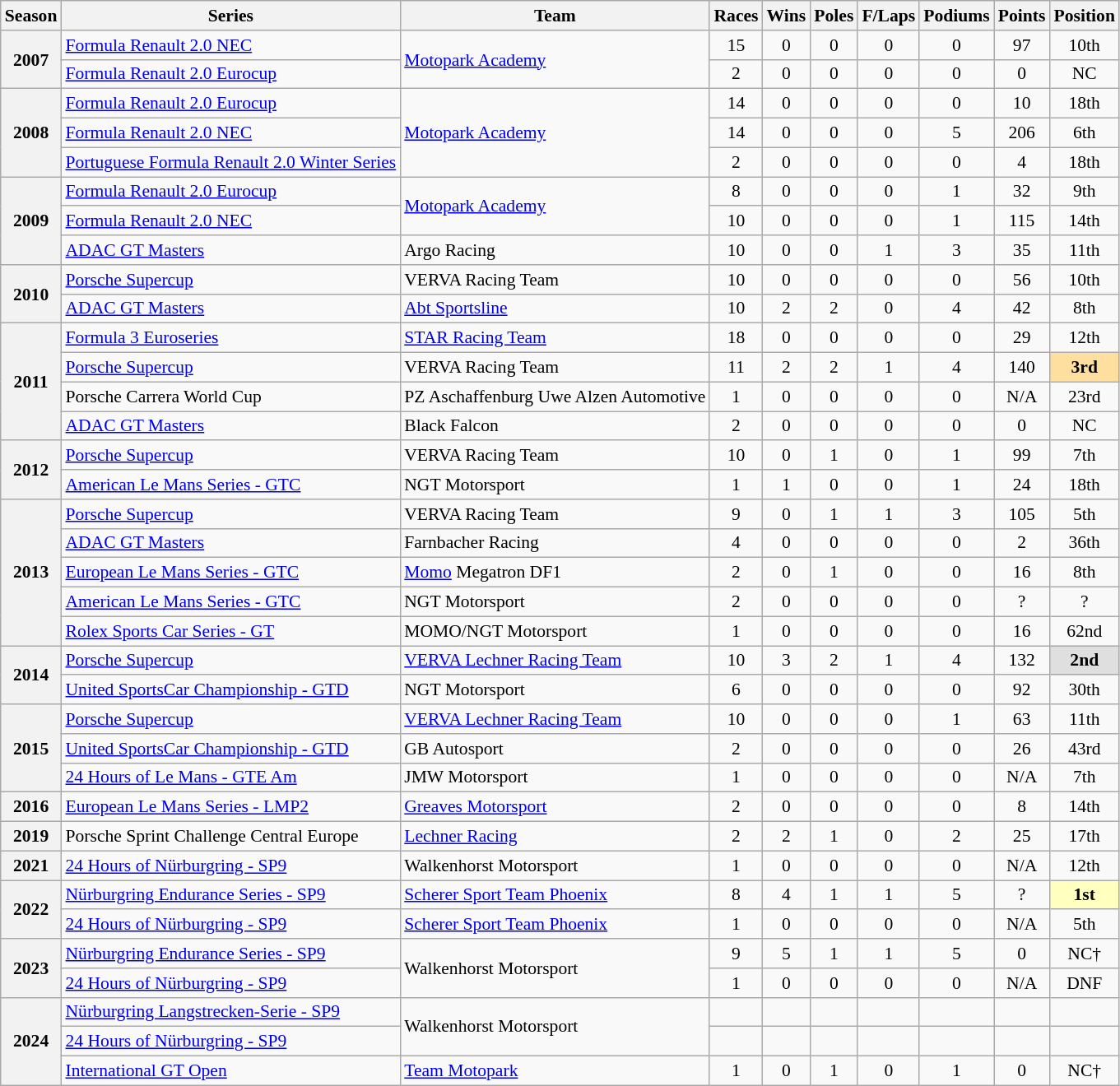<table class="wikitable" style="font-size: 90%; text-align:center">
<tr>
<th>Season</th>
<th>Series</th>
<th>Team</th>
<th>Races</th>
<th>Wins</th>
<th>Poles</th>
<th>F/Laps</th>
<th>Podiums</th>
<th>Points</th>
<th>Position</th>
</tr>
<tr>
<th rowspan=2>2007</th>
<td align=left><a href='#'>Formula Renault 2.0 NEC</a></td>
<td align=left rowspan=2><a href='#'>Motopark Academy</a></td>
<td>15</td>
<td>0</td>
<td>0</td>
<td>0</td>
<td>0</td>
<td>97</td>
<td>10th</td>
</tr>
<tr>
<td align=left><a href='#'>Formula Renault 2.0 Eurocup</a></td>
<td>2</td>
<td>0</td>
<td>0</td>
<td>0</td>
<td>0</td>
<td>0</td>
<td>NC</td>
</tr>
<tr>
<th rowspan=3>2008</th>
<td align=left><a href='#'>Formula Renault 2.0 Eurocup</a></td>
<td align=left rowspan=3><a href='#'>Motopark Academy</a></td>
<td>14</td>
<td>0</td>
<td>0</td>
<td>0</td>
<td>0</td>
<td>10</td>
<td>18th</td>
</tr>
<tr>
<td align=left><a href='#'>Formula Renault 2.0 NEC</a></td>
<td>14</td>
<td>0</td>
<td>0</td>
<td>0</td>
<td>5</td>
<td>206</td>
<td>6th</td>
</tr>
<tr>
<td align=left><a href='#'>Portuguese Formula Renault 2.0 Winter Series</a></td>
<td>2</td>
<td>0</td>
<td>0</td>
<td>0</td>
<td>0</td>
<td>4</td>
<td>18th</td>
</tr>
<tr>
<th rowspan=3>2009</th>
<td align=left><a href='#'>Formula Renault 2.0 Eurocup</a></td>
<td align=left rowspan=2><a href='#'>Motopark Academy</a></td>
<td>8</td>
<td>0</td>
<td>0</td>
<td>0</td>
<td>1</td>
<td>32</td>
<td>9th</td>
</tr>
<tr>
<td align=left><a href='#'>Formula Renault 2.0 NEC</a></td>
<td>10</td>
<td>0</td>
<td>0</td>
<td>0</td>
<td>1</td>
<td>115</td>
<td>14th</td>
</tr>
<tr>
<td align=left><a href='#'>ADAC GT Masters</a></td>
<td align=left>Argo Racing</td>
<td>10</td>
<td>0</td>
<td>0</td>
<td>1</td>
<td>3</td>
<td>35</td>
<td>11th</td>
</tr>
<tr>
<th rowspan=2>2010</th>
<td align=left><a href='#'>Porsche Supercup</a></td>
<td align=left>VERVA Racing Team</td>
<td>10</td>
<td>0</td>
<td>0</td>
<td>0</td>
<td>0</td>
<td>56</td>
<td>10th</td>
</tr>
<tr>
<td align=left><a href='#'>ADAC GT Masters</a></td>
<td align=left><a href='#'>Abt Sportsline</a></td>
<td>10</td>
<td>2</td>
<td>2</td>
<td>0</td>
<td>4</td>
<td>42</td>
<td>8th</td>
</tr>
<tr>
<th rowspan="4">2011</th>
<td align=left><a href='#'>Formula 3 Euroseries</a></td>
<td align=left><a href='#'>STAR Racing Team</a></td>
<td>18</td>
<td>0</td>
<td>0</td>
<td>0</td>
<td>0</td>
<td>29</td>
<td>12th</td>
</tr>
<tr>
<td align=left><a href='#'>Porsche Supercup</a></td>
<td align=left>VERVA Racing Team</td>
<td>11</td>
<td>2</td>
<td>2</td>
<td>1</td>
<td>4</td>
<td>140</td>
<td style="background:#FFDF9F;"><strong>3rd</strong></td>
</tr>
<tr>
<td align=left>Porsche Carrera World Cup</td>
<td align=left>PZ Aschaffenburg Uwe Alzen Automotive</td>
<td>1</td>
<td>0</td>
<td>0</td>
<td>0</td>
<td>0</td>
<td>N/A</td>
<td>23rd</td>
</tr>
<tr>
<td align=left><a href='#'>ADAC GT Masters</a></td>
<td align=left>Black Falcon</td>
<td>2</td>
<td>0</td>
<td>0</td>
<td>0</td>
<td>0</td>
<td>0</td>
<td>NC</td>
</tr>
<tr>
<th rowspan="2">2012</th>
<td align="left"><a href='#'>Porsche Supercup</a></td>
<td align="left">VERVA Racing Team</td>
<td>10</td>
<td>0</td>
<td>1</td>
<td>0</td>
<td>1</td>
<td>99</td>
<td>7th</td>
</tr>
<tr>
<td align=left><a href='#'>American Le Mans Series - GTC</a></td>
<td align=left>NGT Motorsport</td>
<td>1</td>
<td>1</td>
<td>0</td>
<td>0</td>
<td>1</td>
<td>24</td>
<td>18th</td>
</tr>
<tr>
<th rowspan="5">2013</th>
<td align="left"><a href='#'>Porsche Supercup</a></td>
<td align="left">VERVA Racing Team</td>
<td>9</td>
<td>0</td>
<td>1</td>
<td>1</td>
<td>3</td>
<td>105</td>
<td>5th</td>
</tr>
<tr>
<td align=left><a href='#'>ADAC GT Masters</a></td>
<td align=left>Farnbacher Racing</td>
<td>4</td>
<td>0</td>
<td>0</td>
<td>0</td>
<td>0</td>
<td>2</td>
<td>36th</td>
</tr>
<tr>
<td align=left><a href='#'>European Le Mans Series - GTC</a></td>
<td align=left><a href='#'>Momo</a> Megatron DF1</td>
<td>2</td>
<td>0</td>
<td>1</td>
<td>0</td>
<td>0</td>
<td>16</td>
<td>8th</td>
</tr>
<tr>
<td align=left><a href='#'>American Le Mans Series - GTC</a></td>
<td align=left>NGT Motorsport</td>
<td>2</td>
<td>0</td>
<td>0</td>
<td>0</td>
<td>0</td>
<td>?</td>
<td>?</td>
</tr>
<tr>
<td align=left><a href='#'>Rolex Sports Car Series - GT</a></td>
<td align=left>MOMO/NGT Motorsport</td>
<td>1</td>
<td>0</td>
<td>0</td>
<td>0</td>
<td>0</td>
<td>16</td>
<td>62nd</td>
</tr>
<tr>
<th rowspan="2">2014</th>
<td align="left"><a href='#'>Porsche Supercup</a></td>
<td align="left"><a href='#'>VERVA Lechner Racing Team</a></td>
<td>10</td>
<td>3</td>
<td>2</td>
<td>1</td>
<td>4</td>
<td>132</td>
<td style="background:#DFDFDF;"><strong>2nd</strong></td>
</tr>
<tr>
<td align=left><a href='#'>United SportsCar Championship - GTD</a></td>
<td align=left>NGT Motorsport</td>
<td>6</td>
<td>0</td>
<td>0</td>
<td>0</td>
<td>0</td>
<td>92</td>
<td>30th</td>
</tr>
<tr>
<th rowspan="3">2015</th>
<td align="left"><a href='#'>Porsche Supercup</a></td>
<td align="left"><a href='#'>VERVA Lechner Racing Team</a></td>
<td>10</td>
<td>0</td>
<td>0</td>
<td>0</td>
<td>1</td>
<td>63</td>
<td>11th</td>
</tr>
<tr>
<td align=left><a href='#'>United SportsCar Championship - GTD</a></td>
<td align=left>GB Autosport</td>
<td>2</td>
<td>0</td>
<td>0</td>
<td>0</td>
<td>0</td>
<td>26</td>
<td>43rd</td>
</tr>
<tr>
<td align=left><a href='#'>24 Hours of Le Mans - GTE Am</a></td>
<td align=left>JMW Motorsport</td>
<td>1</td>
<td>0</td>
<td>0</td>
<td>0</td>
<td>0</td>
<td>N/A</td>
<td>7th</td>
</tr>
<tr>
<th>2016</th>
<td align=left><a href='#'>European Le Mans Series - LMP2</a></td>
<td align=left><a href='#'>Greaves Motorsport</a></td>
<td>2</td>
<td>0</td>
<td>0</td>
<td>0</td>
<td>0</td>
<td>8</td>
<td>14th</td>
</tr>
<tr>
<th>2019</th>
<td align=left>Porsche Sprint Challenge Central Europe</td>
<td align=left><a href='#'>Lechner Racing</a></td>
<td>2</td>
<td>2</td>
<td>1</td>
<td>0</td>
<td>2</td>
<td>25</td>
<td>17th</td>
</tr>
<tr>
<th>2021</th>
<td align=left><a href='#'>24 Hours of Nürburgring - SP9</a></td>
<td align=left>Walkenhorst Motorsport</td>
<td>1</td>
<td>0</td>
<td>0</td>
<td>0</td>
<td>0</td>
<td>N/A</td>
<td>12th</td>
</tr>
<tr>
<th rowspan="2">2022</th>
<td align=left><a href='#'>Nürburgring Endurance Series - SP9</a></td>
<td align=left><a href='#'>Scherer Sport Team Phoenix</a></td>
<td>8</td>
<td>4</td>
<td>1</td>
<td>1</td>
<td>5</td>
<td>?</td>
<td style="background:#FFFFBF;"><strong>1st</strong></td>
</tr>
<tr>
<td align="left"><a href='#'>24 Hours of Nürburgring - SP9</a></td>
<td align="left"><a href='#'>Scherer Sport Team Phoenix</a></td>
<td>1</td>
<td>0</td>
<td>0</td>
<td>0</td>
<td>0</td>
<td>N/A</td>
<td>5th</td>
</tr>
<tr>
<th rowspan="2">2023</th>
<td align=left><a href='#'>Nürburgring Endurance Series - SP9</a></td>
<td rowspan="2" align=left>Walkenhorst Motorsport</td>
<td>9</td>
<td>5</td>
<td>1</td>
<td>1</td>
<td>5</td>
<td>0</td>
<td>NC†</td>
</tr>
<tr>
<td align="left"><a href='#'>24 Hours of Nürburgring - SP9</a></td>
<td>1</td>
<td>0</td>
<td>0</td>
<td>0</td>
<td>0</td>
<td>N/A</td>
<td>DNF</td>
</tr>
<tr>
<th rowspan="3">2024</th>
<td align=left><a href='#'>Nürburgring Langstrecken-Serie - SP9</a></td>
<td rowspan="2" align="left">Walkenhorst Motorsport</td>
<td></td>
<td></td>
<td></td>
<td></td>
<td></td>
<td></td>
<td></td>
</tr>
<tr>
<td align=left><a href='#'>24 Hours of Nürburgring - SP9</a></td>
<td></td>
<td></td>
<td></td>
<td></td>
<td></td>
<td></td>
<td></td>
</tr>
<tr>
<td align=left><a href='#'>International GT Open</a></td>
<td align=left><a href='#'>Team Motopark</a></td>
<td>1</td>
<td>0</td>
<td>1</td>
<td>0</td>
<td>1</td>
<td>0</td>
<td>NC†</td>
</tr>
</table>
